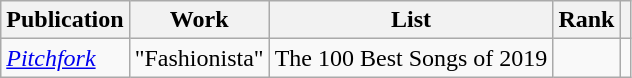<table class="wikitable sortable">
<tr>
<th>Publication</th>
<th>Work</th>
<th>List</th>
<th>Rank</th>
<th class="unsortable"></th>
</tr>
<tr>
<td scope="row"><em><a href='#'>Pitchfork</a></em></td>
<td>"Fashionista"</td>
<td>The 100 Best Songs of 2019</td>
<td></td>
<td></td>
</tr>
</table>
